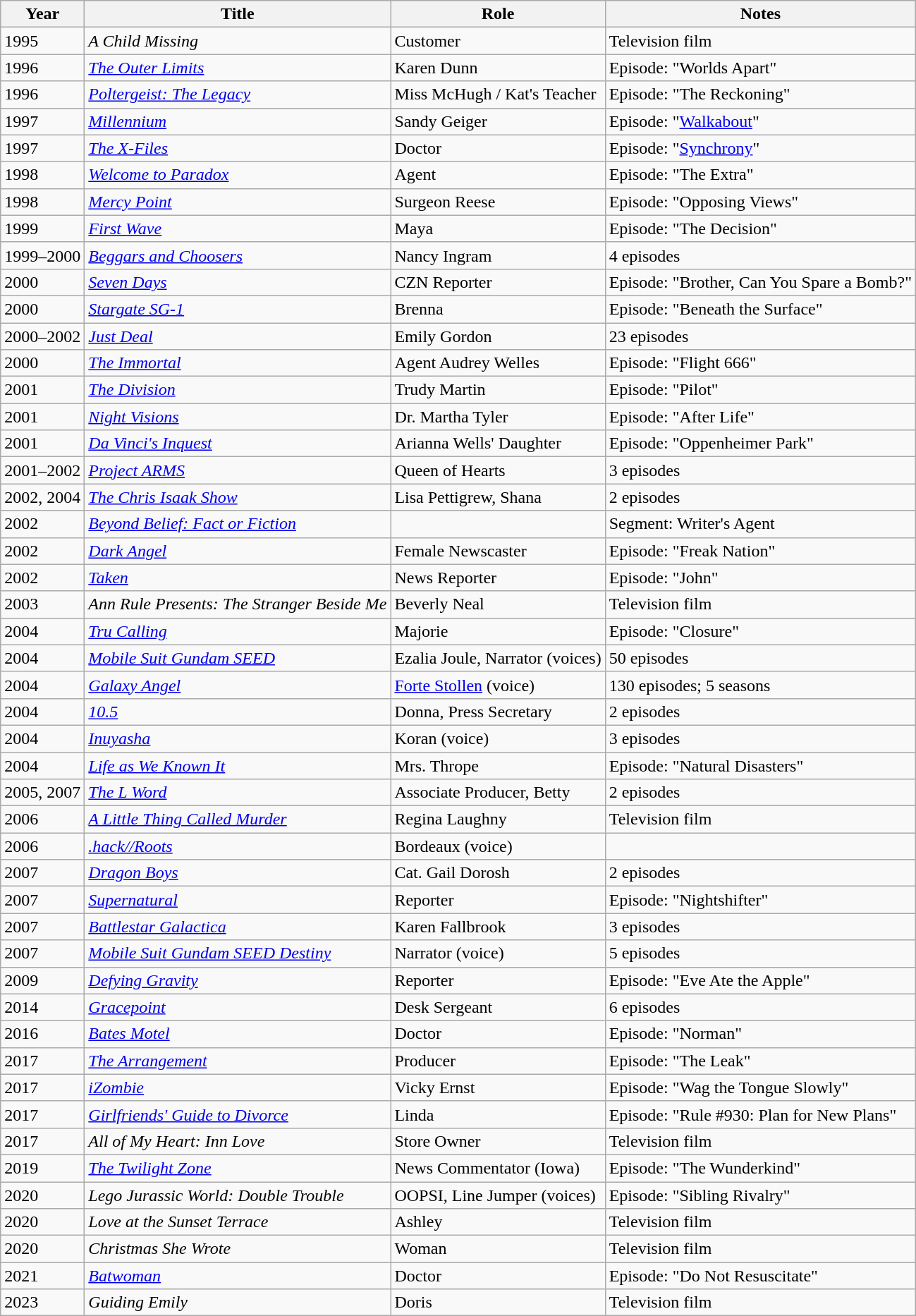<table class="wikitable sortable">
<tr>
<th>Year</th>
<th>Title</th>
<th>Role</th>
<th>Notes</th>
</tr>
<tr>
<td>1995</td>
<td data-sort-value="Child Missing, A"><em>A Child Missing</em></td>
<td>Customer</td>
<td>Television film</td>
</tr>
<tr>
<td>1996</td>
<td data-sort-value="Outer Limits, The"><em><a href='#'>The Outer Limits</a></em></td>
<td>Karen Dunn</td>
<td>Episode: "Worlds Apart"</td>
</tr>
<tr>
<td>1996</td>
<td><em><a href='#'>Poltergeist: The Legacy</a></em></td>
<td>Miss McHugh / Kat's Teacher</td>
<td>Episode: "The Reckoning"</td>
</tr>
<tr>
<td>1997</td>
<td><em><a href='#'>Millennium</a></em></td>
<td>Sandy Geiger</td>
<td>Episode: "<a href='#'>Walkabout</a>"</td>
</tr>
<tr>
<td>1997</td>
<td data-sort-value="X-Files, The"><em><a href='#'>The X-Files</a></em></td>
<td>Doctor</td>
<td>Episode: "<a href='#'>Synchrony</a>"</td>
</tr>
<tr>
<td>1998</td>
<td><em><a href='#'>Welcome to Paradox</a></em></td>
<td>Agent</td>
<td>Episode: "The Extra"</td>
</tr>
<tr>
<td>1998</td>
<td><em><a href='#'>Mercy Point</a></em></td>
<td>Surgeon Reese</td>
<td>Episode: "Opposing Views"</td>
</tr>
<tr>
<td>1999</td>
<td><em><a href='#'>First Wave</a></em></td>
<td>Maya</td>
<td>Episode: "The Decision"</td>
</tr>
<tr>
<td>1999–2000</td>
<td><em><a href='#'>Beggars and Choosers</a></em></td>
<td>Nancy Ingram</td>
<td>4 episodes</td>
</tr>
<tr>
<td>2000</td>
<td><em><a href='#'>Seven Days</a></em></td>
<td>CZN Reporter</td>
<td>Episode: "Brother, Can You Spare a Bomb?"</td>
</tr>
<tr>
<td>2000</td>
<td><em><a href='#'>Stargate SG-1</a></em></td>
<td>Brenna</td>
<td>Episode: "Beneath the Surface"</td>
</tr>
<tr>
<td>2000–2002</td>
<td><em><a href='#'>Just Deal</a></em></td>
<td>Emily Gordon</td>
<td>23 episodes</td>
</tr>
<tr>
<td>2000</td>
<td data-sort-value="Immortal, The"><em><a href='#'>The Immortal</a></em></td>
<td>Agent Audrey Welles</td>
<td>Episode: "Flight 666"</td>
</tr>
<tr>
<td>2001</td>
<td data-sort-value="Division, The"><em><a href='#'>The Division</a></em></td>
<td>Trudy Martin</td>
<td>Episode: "Pilot"</td>
</tr>
<tr>
<td>2001</td>
<td><em><a href='#'>Night Visions</a></em></td>
<td>Dr. Martha Tyler</td>
<td>Episode: "After Life"</td>
</tr>
<tr>
<td>2001</td>
<td><em><a href='#'>Da Vinci's Inquest</a></em></td>
<td>Arianna Wells' Daughter</td>
<td>Episode: "Oppenheimer Park"</td>
</tr>
<tr>
<td>2001–2002</td>
<td><em><a href='#'>Project ARMS</a></em></td>
<td>Queen of Hearts</td>
<td>3 episodes</td>
</tr>
<tr>
<td>2002, 2004</td>
<td data-sort-value="Chris Isaak Show, The"><em><a href='#'>The Chris Isaak Show</a></em></td>
<td>Lisa Pettigrew, Shana</td>
<td>2 episodes</td>
</tr>
<tr>
<td>2002</td>
<td><em><a href='#'>Beyond Belief: Fact or Fiction</a></em></td>
<td></td>
<td>Segment: Writer's Agent</td>
</tr>
<tr>
<td>2002</td>
<td><em><a href='#'>Dark Angel</a></em></td>
<td>Female Newscaster</td>
<td>Episode: "Freak Nation"</td>
</tr>
<tr>
<td>2002</td>
<td><em><a href='#'>Taken</a></em></td>
<td>News Reporter</td>
<td>Episode: "John"</td>
</tr>
<tr>
<td>2003</td>
<td><em>Ann Rule Presents: The Stranger Beside Me</em></td>
<td>Beverly Neal</td>
<td>Television film</td>
</tr>
<tr>
<td>2004</td>
<td><em><a href='#'>Tru Calling</a></em></td>
<td>Majorie</td>
<td>Episode: "Closure"</td>
</tr>
<tr>
<td>2004</td>
<td><em><a href='#'>Mobile Suit Gundam SEED</a></em></td>
<td>Ezalia Joule, Narrator (voices)</td>
<td>50 episodes</td>
</tr>
<tr>
<td>2004</td>
<td><em><a href='#'>Galaxy Angel</a></em></td>
<td><a href='#'>Forte Stollen</a> (voice)</td>
<td>130 episodes; 5 seasons</td>
</tr>
<tr>
<td>2004</td>
<td><em><a href='#'>10.5</a></em></td>
<td>Donna, Press Secretary</td>
<td>2 episodes</td>
</tr>
<tr>
<td>2004</td>
<td><em><a href='#'>Inuyasha</a></em></td>
<td>Koran (voice)</td>
<td>3 episodes</td>
</tr>
<tr>
<td>2004</td>
<td><em><a href='#'>Life as We Known It</a></em></td>
<td>Mrs. Thrope</td>
<td>Episode: "Natural Disasters"</td>
</tr>
<tr>
<td>2005, 2007</td>
<td data-sort-value="L Word, The"><em><a href='#'>The L Word</a></em></td>
<td>Associate Producer, Betty</td>
<td>2 episodes</td>
</tr>
<tr>
<td>2006</td>
<td data-sort-value="Little Thing Called Murder, A"><em><a href='#'>A Little Thing Called Murder</a></em></td>
<td>Regina Laughny</td>
<td>Television film</td>
</tr>
<tr>
<td>2006</td>
<td data-sort-value="hack//Roots"><em><a href='#'>.hack//Roots</a></em></td>
<td>Bordeaux (voice)</td>
<td></td>
</tr>
<tr>
<td>2007</td>
<td><em><a href='#'>Dragon Boys</a></em></td>
<td>Cat. Gail Dorosh</td>
<td>2 episodes</td>
</tr>
<tr>
<td>2007</td>
<td><em><a href='#'>Supernatural</a></em></td>
<td>Reporter</td>
<td>Episode: "Nightshifter"</td>
</tr>
<tr>
<td>2007</td>
<td><em><a href='#'>Battlestar Galactica</a></em></td>
<td>Karen Fallbrook</td>
<td>3 episodes</td>
</tr>
<tr>
<td>2007</td>
<td><em><a href='#'>Mobile Suit Gundam SEED Destiny</a></em></td>
<td>Narrator (voice)</td>
<td>5 episodes</td>
</tr>
<tr>
<td>2009</td>
<td><em><a href='#'>Defying Gravity</a></em></td>
<td>Reporter</td>
<td>Episode: "Eve Ate the Apple"</td>
</tr>
<tr>
<td>2014</td>
<td><em><a href='#'>Gracepoint</a></em></td>
<td>Desk Sergeant</td>
<td>6 episodes</td>
</tr>
<tr>
<td>2016</td>
<td><em><a href='#'>Bates Motel</a></em></td>
<td>Doctor</td>
<td>Episode: "Norman"</td>
</tr>
<tr>
<td>2017</td>
<td data-sort-value="Arrangement, The"><em><a href='#'>The Arrangement</a></em></td>
<td>Producer</td>
<td>Episode: "The Leak"</td>
</tr>
<tr>
<td>2017</td>
<td><em><a href='#'>iZombie</a></em></td>
<td>Vicky Ernst</td>
<td>Episode: "Wag the Tongue Slowly"</td>
</tr>
<tr>
<td>2017</td>
<td><em><a href='#'>Girlfriends' Guide to Divorce</a></em></td>
<td>Linda</td>
<td>Episode: "Rule #930: Plan for New Plans"</td>
</tr>
<tr>
<td>2017</td>
<td><em>All of My Heart: Inn Love</em></td>
<td>Store Owner</td>
<td>Television film</td>
</tr>
<tr>
<td>2019</td>
<td data-sort-value="Twilight Zone, The"><em><a href='#'>The Twilight Zone</a></em></td>
<td>News Commentator (Iowa)</td>
<td>Episode: "The Wunderkind"</td>
</tr>
<tr>
<td>2020</td>
<td><em>Lego Jurassic World: Double Trouble</em></td>
<td>OOPSI, Line Jumper (voices)</td>
<td>Episode: "Sibling Rivalry"</td>
</tr>
<tr>
<td>2020</td>
<td><em>Love at the Sunset Terrace</em></td>
<td>Ashley</td>
<td>Television film</td>
</tr>
<tr>
<td>2020</td>
<td><em>Christmas She Wrote</em></td>
<td>Woman</td>
<td>Television film</td>
</tr>
<tr>
<td>2021</td>
<td><em><a href='#'>Batwoman</a></em></td>
<td>Doctor</td>
<td>Episode: "Do Not Resuscitate"</td>
</tr>
<tr>
<td>2023</td>
<td><em>Guiding Emily</em></td>
<td>Doris</td>
<td>Television film</td>
</tr>
</table>
